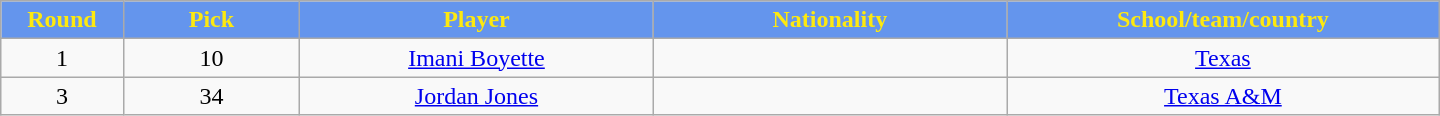<table class="wikitable" style="text-align:center; width:60em">
<tr>
<th style="background:#6495ED; color:#FDE910;" width="2%">Round</th>
<th style="background:#6495ED; color:#FDE910;" width="5%">Pick</th>
<th style="background:#6495ED; color:#FDE910;" width="10%">Player</th>
<th style="background:#6495ED; color:#FDE910;" width="10%">Nationality</th>
<th style="background:#6495ED; color:#FDE910;" width="10%">School/team/country</th>
</tr>
<tr>
<td>1</td>
<td>10</td>
<td><a href='#'>Imani Boyette</a></td>
<td></td>
<td><a href='#'>Texas</a></td>
</tr>
<tr>
<td>3</td>
<td>34</td>
<td><a href='#'>Jordan Jones</a></td>
<td></td>
<td><a href='#'>Texas A&M</a></td>
</tr>
</table>
